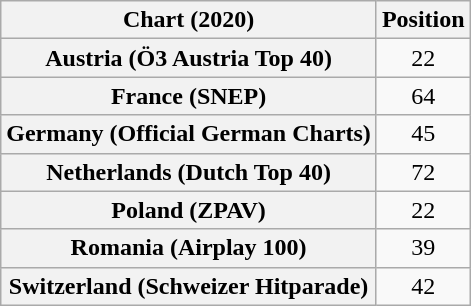<table class="wikitable sortable plainrowheaders" style="text-align:center">
<tr>
<th scope="col">Chart (2020)</th>
<th scope="col">Position</th>
</tr>
<tr>
<th scope="row">Austria (Ö3 Austria Top 40)</th>
<td>22</td>
</tr>
<tr>
<th scope="row">France (SNEP)</th>
<td>64</td>
</tr>
<tr>
<th scope="row">Germany (Official German Charts)</th>
<td>45</td>
</tr>
<tr>
<th scope="row">Netherlands (Dutch Top 40)</th>
<td>72</td>
</tr>
<tr>
<th scope="row">Poland (ZPAV)</th>
<td>22</td>
</tr>
<tr>
<th scope="row">Romania (Airplay 100)</th>
<td>39</td>
</tr>
<tr>
<th scope="row">Switzerland (Schweizer Hitparade)</th>
<td>42</td>
</tr>
</table>
